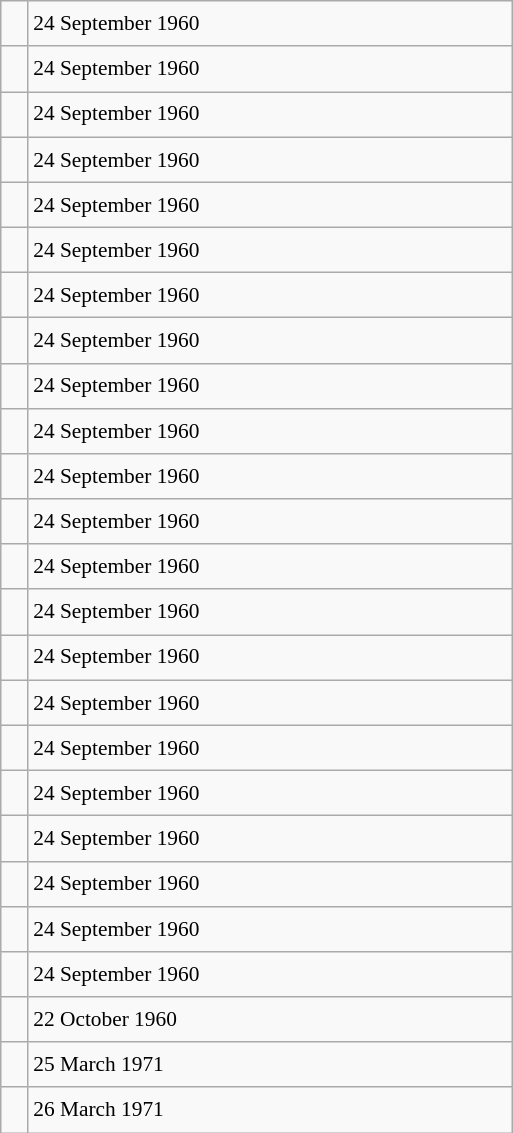<table class="wikitable" style="font-size: 89%; float: left; width: 24em; margin-right: 1em; line-height: 1.65em">
<tr>
<td></td>
<td>24 September 1960</td>
</tr>
<tr>
<td></td>
<td>24 September 1960</td>
</tr>
<tr>
<td></td>
<td>24 September 1960</td>
</tr>
<tr>
<td></td>
<td>24 September 1960</td>
</tr>
<tr>
<td></td>
<td>24 September 1960</td>
</tr>
<tr>
<td></td>
<td>24 September 1960</td>
</tr>
<tr>
<td></td>
<td>24 September 1960</td>
</tr>
<tr>
<td></td>
<td>24 September 1960</td>
</tr>
<tr>
<td></td>
<td>24 September 1960</td>
</tr>
<tr>
<td></td>
<td>24 September 1960</td>
</tr>
<tr>
<td></td>
<td>24 September 1960</td>
</tr>
<tr>
<td></td>
<td>24 September 1960</td>
</tr>
<tr>
<td></td>
<td>24 September 1960</td>
</tr>
<tr>
<td></td>
<td>24 September 1960</td>
</tr>
<tr>
<td></td>
<td>24 September 1960</td>
</tr>
<tr>
<td></td>
<td>24 September 1960</td>
</tr>
<tr>
<td></td>
<td>24 September 1960</td>
</tr>
<tr>
<td></td>
<td>24 September 1960</td>
</tr>
<tr>
<td></td>
<td>24 September 1960</td>
</tr>
<tr>
<td></td>
<td>24 September 1960</td>
</tr>
<tr>
<td></td>
<td>24 September 1960</td>
</tr>
<tr>
<td></td>
<td>24 September 1960</td>
</tr>
<tr>
<td></td>
<td>22 October 1960</td>
</tr>
<tr>
<td></td>
<td>25 March 1971</td>
</tr>
<tr>
<td></td>
<td>26 March 1971</td>
</tr>
</table>
